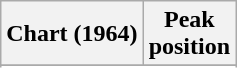<table class="wikitable sortable plainrowheaders" style="text-align:center">
<tr>
<th scope="col">Chart (1964)</th>
<th scope="col">Peak<br>position</th>
</tr>
<tr>
</tr>
<tr>
</tr>
</table>
